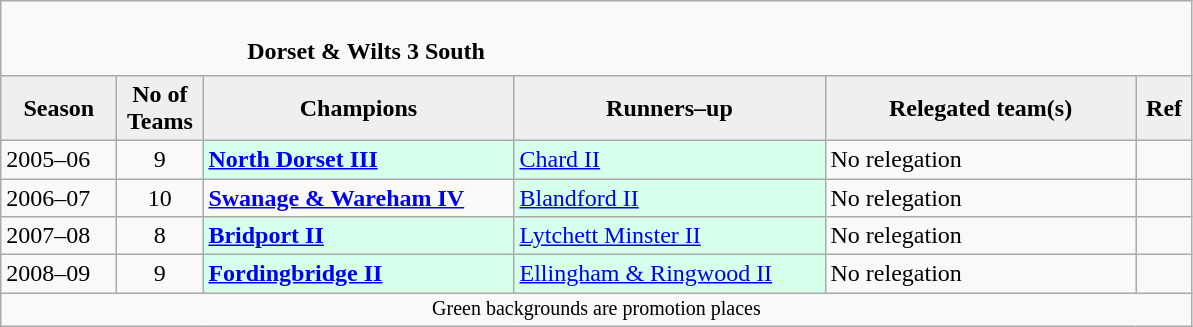<table class="wikitable" style="text-align: left;">
<tr>
<td colspan="11" cellpadding="0" cellspacing="0"><br><table border="0" style="width:100%;" cellpadding="0" cellspacing="0">
<tr>
<td style="width:20%; border:0;"></td>
<td style="border:0;"><strong>Dorset & Wilts 3 South</strong></td>
<td style="width:20%; border:0;"></td>
</tr>
</table>
</td>
</tr>
<tr>
<th style="background:#efefef; width:70px;">Season</th>
<th style="background:#efefef; width:50px;">No of Teams</th>
<th style="background:#efefef; width:200px;">Champions</th>
<th style="background:#efefef; width:200px;">Runners–up</th>
<th style="background:#efefef; width:200px;">Relegated team(s)</th>
<th style="background:#efefef; width:30px;">Ref</th>
</tr>
<tr align=left>
<td>2005–06</td>
<td style="text-align: center;">9</td>
<td style="background:#d8ffeb;"><strong><a href='#'>North Dorset III</a></strong></td>
<td style="background:#d8ffeb;"><a href='#'>Chard II</a></td>
<td>No relegation</td>
<td></td>
</tr>
<tr>
<td>2006–07</td>
<td style="text-align: center;">10</td>
<td><strong><a href='#'>Swanage & Wareham IV</a></strong></td>
<td style="background:#d8ffeb;"><a href='#'>Blandford II</a></td>
<td>No relegation</td>
<td></td>
</tr>
<tr>
<td>2007–08</td>
<td style="text-align: center;">8</td>
<td style="background:#d8ffeb;"><strong><a href='#'>Bridport II</a></strong></td>
<td style="background:#d8ffeb;"><a href='#'>Lytchett Minster II</a></td>
<td>No relegation</td>
<td></td>
</tr>
<tr>
<td>2008–09</td>
<td style="text-align: center;">9</td>
<td style="background:#d8ffeb;"><strong><a href='#'>Fordingbridge II</a></strong></td>
<td style="background:#d8ffeb;"><a href='#'>Ellingham & Ringwood II</a></td>
<td>No relegation</td>
<td></td>
</tr>
<tr>
<td colspan="15"  style="border:0; font-size:smaller; text-align:center;">Green backgrounds are promotion places</td>
</tr>
</table>
